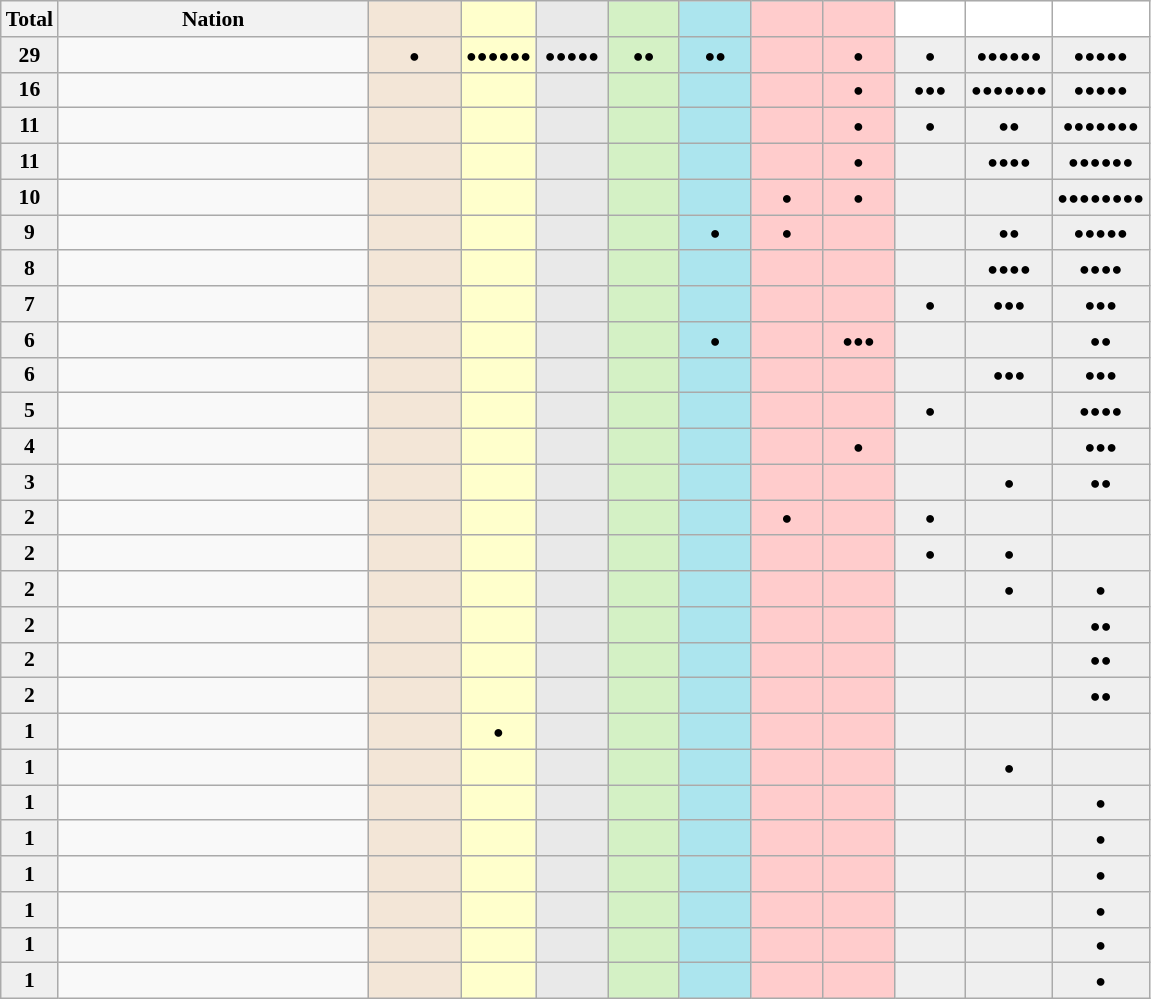<table class="sortable wikitable" style="font-size:90%">
<tr>
<th width="30">Total</th>
<th width="200">Nation</th>
<th width="55" style="background:#F3E6D7;"></th>
<th width="41" style="background:#ffc;"></th>
<th width="41" style="background:#E9E9E9;"></th>
<th width="41" style="background:#D4F1C5;"></th>
<th width="41" style="background:#ACE5EE;"></th>
<th width="41" style="background:#ffcccc;"></th>
<th width="41" style="background:#ffcccc;"></th>
<th width="41" style="background:#fff;"></th>
<th width="41" style="background:#fff;"></th>
<th width="41" style="background:#fff;"></th>
</tr>
<tr align="center">
<td style="background:#efefef;"><strong>29</strong></td>
<td align="left"></td>
<td style="background:#F3E6D7;"> <small>●</small></td>
<td style="background:#ffc;"> <small>●●●●●●</small></td>
<td style="background:#E9E9E9;"> <small>●●●●●</small></td>
<td style="background:#D4F1C5;"> <small>●●</small></td>
<td style="background:#ACE5EE;"> <small>●●</small></td>
<td style="background:#ffcccc;"> <small> </small></td>
<td style="background:#ffcccc;"> <small>●</small></td>
<td style="background:#efefef;"> <small>●</small></td>
<td style="background:#efefef;"> <small>●●●●●●</small></td>
<td style="background:#efefef;"> <small>●●●●●</small></td>
</tr>
<tr align="center">
<td style="background:#efefef;"><strong>16</strong></td>
<td align="left"></td>
<td style="background:#F3E6D7;"> <small> </small></td>
<td style="background:#ffc;"> <small> </small></td>
<td style="background:#E9E9E9;"> <small> </small></td>
<td style="background:#D4F1C5;"> <small> </small></td>
<td style="background:#ACE5EE;"> <small> </small></td>
<td style="background:#ffcccc;"> <small> </small></td>
<td style="background:#ffcccc;"> <small>●</small></td>
<td style="background:#efefef;"> <small>●●●</small></td>
<td style="background:#efefef;"><small>●●●●●●●</small></td>
<td style="background:#efefef;"> <small>●●●●●</small></td>
</tr>
<tr align="center">
<td style="background:#efefef;"><strong>11</strong></td>
<td align="left"></td>
<td style="background:#F3E6D7;"> <small> </small></td>
<td style="background:#ffc;"> <small> </small></td>
<td style="background:#E9E9E9;"> <small> </small></td>
<td style="background:#D4F1C5;"> <small> </small></td>
<td style="background:#ACE5EE;"> <small></small></td>
<td style="background:#ffcccc;"> <small> </small></td>
<td style="background:#ffcccc;"> <small>●</small></td>
<td style="background:#efefef;"> <small>●</small></td>
<td style="background:#efefef;"><small>●●</small></td>
<td style="background:#efefef;"> <small>●●●●●●●</small></td>
</tr>
<tr align="center">
<td style="background:#efefef;"><strong>11</strong></td>
<td align="left"></td>
<td style="background:#F3E6D7;"> <small> </small></td>
<td style="background:#ffc;"> <small> </small></td>
<td style="background:#E9E9E9;"> <small> </small></td>
<td style="background:#D4F1C5;"> <small> </small></td>
<td style="background:#ACE5EE;"> <small> </small></td>
<td style="background:#ffcccc;"> <small> </small></td>
<td style="background:#ffcccc;"> <small>●</small></td>
<td style="background:#efefef;"> <small> </small></td>
<td style="background:#efefef;"><small>●●●●</small></td>
<td style="background:#efefef;"> <small>●●●●●●</small></td>
</tr>
<tr align="center">
<td style="background:#efefef;"><strong>10</strong></td>
<td align="left"></td>
<td style="background:#F3E6D7;"> <small> </small></td>
<td style="background:#ffc;"> <small> </small></td>
<td style="background:#E9E9E9;"> <small> </small></td>
<td style="background:#D4F1C5;"> <small> </small></td>
<td style="background:#ACE5EE;"> <small> </small></td>
<td style="background:#ffcccc;"> <small>●</small></td>
<td style="background:#ffcccc;"> <small>●</small></td>
<td style="background:#efefef;"> <small> </small></td>
<td style="background:#efefef;"> <small> </small></td>
<td style="background:#efefef;"> <small>●●●●●●●●</small></td>
</tr>
<tr align="center">
<td style="background:#efefef;"><strong>9</strong></td>
<td align="left"></td>
<td style="background:#F3E6D7;"> <small> </small></td>
<td style="background:#ffc;"> <small> </small></td>
<td style="background:#E9E9E9;"> <small> </small></td>
<td style="background:#D4F1C5;"> <small> </small></td>
<td style="background:#ACE5EE;"> <small>●</small></td>
<td style="background:#ffcccc;"> <small>●</small></td>
<td style="background:#ffcccc;"> <small> </small></td>
<td style="background:#efefef;"> <small> </small></td>
<td style="background:#efefef;"> <small>●●</small></td>
<td style="background:#efefef;"> <small>●●●●●</small></td>
</tr>
<tr align="center">
<td style="background:#efefef;"><strong>8</strong></td>
<td align="left"></td>
<td style="background:#F3E6D7;"> <small> </small></td>
<td style="background:#ffc;"> <small> </small></td>
<td style="background:#E9E9E9;"> <small> </small></td>
<td style="background:#D4F1C5;"> <small> </small></td>
<td style="background:#ACE5EE;"> <small></small></td>
<td style="background:#ffcccc;"> <small> </small></td>
<td style="background:#ffcccc;"> <small> </small></td>
<td style="background:#efefef;"> <small> </small></td>
<td style="background:#efefef;"><small>●●●●</small></td>
<td style="background:#efefef;"><small>●●●●</small></td>
</tr>
<tr align="center">
<td style="background:#efefef;"><strong>7</strong></td>
<td align="left"></td>
<td style="background:#F3E6D7;"> <small> </small></td>
<td style="background:#ffc;"> <small> </small></td>
<td style="background:#E9E9E9;"> <small> </small></td>
<td style="background:#D4F1C5;"> <small> </small></td>
<td style="background:#ACE5EE;"> <small></small></td>
<td style="background:#ffcccc;"> <small> </small></td>
<td style="background:#ffcccc;"> <small> </small></td>
<td style="background:#efefef;"> <small>●</small></td>
<td style="background:#efefef;"><small>●●●</small></td>
<td style="background:#efefef;"><small>●●●</small></td>
</tr>
<tr align="center">
<td style="background:#efefef;"><strong>6</strong></td>
<td align="left"></td>
<td style="background:#F3E6D7;"> <small> </small></td>
<td style="background:#ffc;"> <small> </small></td>
<td style="background:#E9E9E9;"> <small> </small></td>
<td style="background:#D4F1C5;"> <small> </small></td>
<td style="background:#ACE5EE;"> <small>●</small></td>
<td style="background:#ffcccc;"> <small> </small></td>
<td style="background:#ffcccc;"> <small>●●●</small></td>
<td style="background:#efefef;"> <small> </small></td>
<td style="background:#efefef;"><small> </small></td>
<td style="background:#efefef;"><small>●●</small></td>
</tr>
<tr align="center">
<td style="background:#efefef;"><strong>6</strong></td>
<td align="left"></td>
<td style="background:#F3E6D7;"> <small> </small></td>
<td style="background:#ffc;"> <small> </small></td>
<td style="background:#E9E9E9;"> <small> </small></td>
<td style="background:#D4F1C5;"> <small> </small></td>
<td style="background:#ACE5EE;"> <small></small></td>
<td style="background:#ffcccc;"> <small> </small></td>
<td style="background:#ffcccc;"> <small> </small></td>
<td style="background:#efefef;"> <small> </small></td>
<td style="background:#efefef;"><small>●●●</small></td>
<td style="background:#efefef;"> <small>●●●</small></td>
</tr>
<tr align="center">
<td style="background:#efefef;"><strong>5</strong></td>
<td align="left"></td>
<td style="background:#F3E6D7;"> <small> </small></td>
<td style="background:#ffc;"> <small> </small></td>
<td style="background:#E9E9E9;"> <small> </small></td>
<td style="background:#D4F1C5;"> <small> </small></td>
<td style="background:#ACE5EE;"> <small></small></td>
<td style="background:#ffcccc;"> <small> </small></td>
<td style="background:#ffcccc;"> <small> </small></td>
<td style="background:#efefef;"> <small>●</small></td>
<td style="background:#efefef;"><small></small></td>
<td style="background:#efefef;"><small>●●●●</small></td>
</tr>
<tr align="center">
<td style="background:#efefef;"><strong>4</strong></td>
<td align="left"></td>
<td style="background:#F3E6D7;"> <small> </small></td>
<td style="background:#ffc;"> <small> </small></td>
<td style="background:#E9E9E9;"> <small> </small></td>
<td style="background:#D4F1C5;"> <small> </small></td>
<td style="background:#ACE5EE;"> <small></small></td>
<td style="background:#ffcccc;"> <small> </small></td>
<td style="background:#ffcccc;"> <small>●</small></td>
<td style="background:#efefef;"> <small> </small></td>
<td style="background:#efefef;"><small></small></td>
<td style="background:#efefef;"><small>●●●</small></td>
</tr>
<tr align="center">
<td style="background:#efefef;"><strong>3</strong></td>
<td align="left"></td>
<td style="background:#F3E6D7;"> <small> </small></td>
<td style="background:#ffc;"> <small> </small></td>
<td style="background:#E9E9E9;"> <small> </small></td>
<td style="background:#D4F1C5;"> <small> </small></td>
<td style="background:#ACE5EE;"> <small></small></td>
<td style="background:#ffcccc;"> <small> </small></td>
<td style="background:#ffcccc;"> <small> </small></td>
<td style="background:#efefef;"> <small> </small></td>
<td style="background:#efefef;"><small>●</small></td>
<td style="background:#efefef;"><small>●●</small></td>
</tr>
<tr align="center">
<td style="background:#efefef;"><strong>2</strong></td>
<td align="left"></td>
<td style="background:#F3E6D7;"> <small> </small></td>
<td style="background:#ffc;"> <small> </small></td>
<td style="background:#E9E9E9;"> <small> </small></td>
<td style="background:#D4F1C5;"> <small> </small></td>
<td style="background:#ACE5EE;"> <small></small></td>
<td style="background:#ffcccc;"> <small>●</small></td>
<td style="background:#ffcccc;"> <small> </small></td>
<td style="background:#efefef;"> <small>●</small></td>
<td style="background:#efefef;"><small></small></td>
<td style="background:#efefef;"><small></small></td>
</tr>
<tr align="center">
<td style="background:#efefef;"><strong>2</strong></td>
<td align="left"></td>
<td style="background:#F3E6D7;"> <small> </small></td>
<td style="background:#ffc;"> <small> </small></td>
<td style="background:#E9E9E9;"> <small> </small></td>
<td style="background:#D4F1C5;"> <small> </small></td>
<td style="background:#ACE5EE;"> <small></small></td>
<td style="background:#ffcccc;"> <small> </small></td>
<td style="background:#ffcccc;"> <small> </small></td>
<td style="background:#efefef;"> <small>●</small></td>
<td style="background:#efefef;"><small>●</small></td>
<td style="background:#efefef;"><small> </small></td>
</tr>
<tr align="center">
<td style="background:#efefef;"><strong>2</strong></td>
<td align="left"></td>
<td style="background:#F3E6D7;"> <small> </small></td>
<td style="background:#ffc;"> <small> </small></td>
<td style="background:#E9E9E9;"> <small> </small></td>
<td style="background:#D4F1C5;"> <small> </small></td>
<td style="background:#ACE5EE;"> <small></small></td>
<td style="background:#ffcccc;"> <small> </small></td>
<td style="background:#ffcccc;"> <small> </small></td>
<td style="background:#efefef;"> <small> </small></td>
<td style="background:#efefef;"><small>●</small></td>
<td style="background:#efefef;"><small>●</small></td>
</tr>
<tr align="center">
<td style="background:#efefef;"><strong>2</strong></td>
<td align="left"></td>
<td style="background:#F3E6D7;"> <small> </small></td>
<td style="background:#ffc;"> <small> </small></td>
<td style="background:#E9E9E9;"> <small> </small></td>
<td style="background:#D4F1C5;"> <small> </small></td>
<td style="background:#ACE5EE;"> <small></small></td>
<td style="background:#ffcccc;"> <small> </small></td>
<td style="background:#ffcccc;"> <small> </small></td>
<td style="background:#efefef;"> <small> </small></td>
<td style="background:#efefef;"><small></small></td>
<td style="background:#efefef;"><small>●●</small></td>
</tr>
<tr align="center">
<td style="background:#efefef;"><strong>2</strong></td>
<td align="left"></td>
<td style="background:#F3E6D7;"> <small> </small></td>
<td style="background:#ffc;"> <small> </small></td>
<td style="background:#E9E9E9;"> <small> </small></td>
<td style="background:#D4F1C5;"> <small> </small></td>
<td style="background:#ACE5EE;"> <small></small></td>
<td style="background:#ffcccc;"> <small> </small></td>
<td style="background:#ffcccc;"> <small> </small></td>
<td style="background:#efefef;"> <small> </small></td>
<td style="background:#efefef;"><small></small></td>
<td style="background:#efefef;"><small>●●</small></td>
</tr>
<tr align="center">
<td style="background:#efefef;"><strong>2</strong></td>
<td align="left"></td>
<td style="background:#F3E6D7;"> <small> </small></td>
<td style="background:#ffc;"> <small> </small></td>
<td style="background:#E9E9E9;"> <small> </small></td>
<td style="background:#D4F1C5;"> <small> </small></td>
<td style="background:#ACE5EE;"> <small></small></td>
<td style="background:#ffcccc;"> <small> </small></td>
<td style="background:#ffcccc;"> <small> </small></td>
<td style="background:#efefef;"> <small> </small></td>
<td style="background:#efefef;"><small></small></td>
<td style="background:#efefef;"><small>●●</small></td>
</tr>
<tr align="center">
<td style="background:#efefef;"><strong>1</strong></td>
<td align="left"></td>
<td style="background:#F3E6D7;"> <small> </small></td>
<td style="background:#ffc;"> <small>●</small></td>
<td style="background:#E9E9E9;"> <small> </small></td>
<td style="background:#D4F1C5;"> <small> </small></td>
<td style="background:#ACE5EE;"> <small></small></td>
<td style="background:#ffcccc;"> <small> </small></td>
<td style="background:#ffcccc;"> <small> </small></td>
<td style="background:#efefef;"> <small> </small></td>
<td style="background:#efefef;"><small> </small></td>
<td style="background:#efefef;"><small> </small></td>
</tr>
<tr align="center">
<td style="background:#efefef;"><strong>1</strong></td>
<td align="left"></td>
<td style="background:#F3E6D7;"> <small> </small></td>
<td style="background:#ffc;"> <small> </small></td>
<td style="background:#E9E9E9;"> <small> </small></td>
<td style="background:#D4F1C5;"> <small> </small></td>
<td style="background:#ACE5EE;"> <small></small></td>
<td style="background:#ffcccc;"> <small> </small></td>
<td style="background:#ffcccc;"> <small> </small></td>
<td style="background:#efefef;"> <small> </small></td>
<td style="background:#efefef;"><small>●</small></td>
<td style="background:#efefef;"><small> </small></td>
</tr>
<tr align="center">
<td style="background:#efefef;"><strong>1</strong></td>
<td align="left"></td>
<td style="background:#F3E6D7;"> <small> </small></td>
<td style="background:#ffc;"> <small> </small></td>
<td style="background:#E9E9E9;"> <small> </small></td>
<td style="background:#D4F1C5;"> <small> </small></td>
<td style="background:#ACE5EE;"> <small></small></td>
<td style="background:#ffcccc;"> <small> </small></td>
<td style="background:#ffcccc;"> <small> </small></td>
<td style="background:#efefef;"> <small> </small></td>
<td style="background:#efefef;"><small> </small></td>
<td style="background:#efefef;"> <small>●</small></td>
</tr>
<tr align="center">
<td style="background:#efefef;"><strong>1</strong></td>
<td align="left"></td>
<td style="background:#F3E6D7;"> <small> </small></td>
<td style="background:#ffc;"> <small> </small></td>
<td style="background:#E9E9E9;"> <small> </small></td>
<td style="background:#D4F1C5;"> <small> </small></td>
<td style="background:#ACE5EE;"> <small></small></td>
<td style="background:#ffcccc;"> <small> </small></td>
<td style="background:#ffcccc;"> <small> </small></td>
<td style="background:#efefef;"> <small> </small></td>
<td style="background:#efefef;"><small></small></td>
<td style="background:#efefef;"><small>●</small></td>
</tr>
<tr align="center">
<td style="background:#efefef;"><strong>1</strong></td>
<td align="left"></td>
<td style="background:#F3E6D7;"> <small> </small></td>
<td style="background:#ffc;"> <small> </small></td>
<td style="background:#E9E9E9;"> <small> </small></td>
<td style="background:#D4F1C5;"> <small> </small></td>
<td style="background:#ACE5EE;"> <small></small></td>
<td style="background:#ffcccc;"> <small> </small></td>
<td style="background:#ffcccc;"> <small> </small></td>
<td style="background:#efefef;"> <small> </small></td>
<td style="background:#efefef;"><small> </small></td>
<td style="background:#efefef;"><small>●</small></td>
</tr>
<tr align="center">
<td style="background:#efefef;"><strong>1</strong></td>
<td align="left"></td>
<td style="background:#F3E6D7;"> <small> </small></td>
<td style="background:#ffc;"> <small> </small></td>
<td style="background:#E9E9E9;"> <small> </small></td>
<td style="background:#D4F1C5;"> <small> </small></td>
<td style="background:#ACE5EE;"> <small></small></td>
<td style="background:#ffcccc;"> <small> </small></td>
<td style="background:#ffcccc;"> <small> </small></td>
<td style="background:#efefef;"> <small> </small></td>
<td style="background:#efefef;"><small> </small></td>
<td style="background:#efefef;"><small>●</small></td>
</tr>
<tr align="center">
<td style="background:#efefef;"><strong>1</strong></td>
<td align="left"></td>
<td style="background:#F3E6D7;"> <small> </small></td>
<td style="background:#ffc;"> <small> </small></td>
<td style="background:#E9E9E9;"> <small> </small></td>
<td style="background:#D4F1C5;"> <small> </small></td>
<td style="background:#ACE5EE;"> <small></small></td>
<td style="background:#ffcccc;"> <small> </small></td>
<td style="background:#ffcccc;"> <small> </small></td>
<td style="background:#efefef;"> <small> </small></td>
<td style="background:#efefef;"><small></small></td>
<td style="background:#efefef;"><small>●</small></td>
</tr>
<tr align="center">
<td style="background:#efefef;"><strong>1</strong></td>
<td align="left"></td>
<td style="background:#F3E6D7;"> <small> </small></td>
<td style="background:#ffc;"> <small> </small></td>
<td style="background:#E9E9E9;"> <small> </small></td>
<td style="background:#D4F1C5;"> <small> </small></td>
<td style="background:#ACE5EE;"> <small></small></td>
<td style="background:#ffcccc;"> <small> </small></td>
<td style="background:#ffcccc;"> <small> </small></td>
<td style="background:#efefef;"> <small> </small></td>
<td style="background:#efefef;"><small></small></td>
<td style="background:#efefef;"><small>●</small></td>
</tr>
</table>
